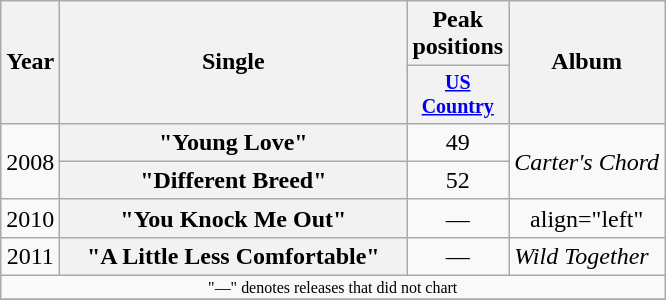<table class="wikitable plainrowheaders" style="text-align:center;">
<tr>
<th rowspan="2">Year</th>
<th rowspan="2" style="width:14em;">Single</th>
<th colspan="1">Peak positions</th>
<th rowspan="2">Album</th>
</tr>
<tr style="font-size:smaller;">
<th width="60"><a href='#'>US Country</a><br></th>
</tr>
<tr>
<td rowspan="2">2008</td>
<th scope="row">"Young Love"</th>
<td>49</td>
<td align="left" rowspan="2"><em>Carter's Chord</em></td>
</tr>
<tr>
<th scope="row">"Different Breed"</th>
<td>52</td>
</tr>
<tr>
<td>2010</td>
<th scope="row">"You Knock Me Out"</th>
<td>—</td>
<td>align="left"</td>
</tr>
<tr>
<td>2011</td>
<th scope="row">"A Little Less Comfortable"</th>
<td>—</td>
<td align="left"><em>Wild Together</em></td>
</tr>
<tr>
<td colspan="10" style="font-size:8pt">"—" denotes releases that did not chart</td>
</tr>
<tr>
</tr>
</table>
